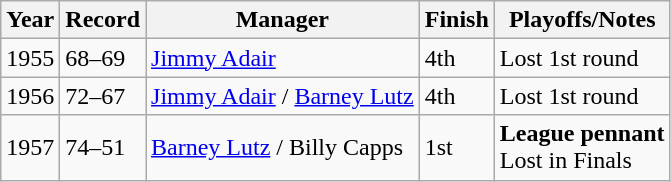<table class="wikitable">
<tr>
<th>Year</th>
<th>Record</th>
<th>Manager</th>
<th>Finish</th>
<th>Playoffs/Notes</th>
</tr>
<tr>
<td>1955</td>
<td>68–69</td>
<td><a href='#'>Jimmy Adair</a></td>
<td>4th</td>
<td>Lost 1st round</td>
</tr>
<tr>
<td>1956</td>
<td>72–67</td>
<td><a href='#'>Jimmy Adair</a> / <a href='#'>Barney Lutz</a></td>
<td>4th</td>
<td>Lost 1st round</td>
</tr>
<tr>
<td>1957</td>
<td>74–51</td>
<td><a href='#'>Barney Lutz</a> / Billy Capps</td>
<td>1st</td>
<td><strong>League pennant</strong><br>Lost in Finals</td>
</tr>
</table>
